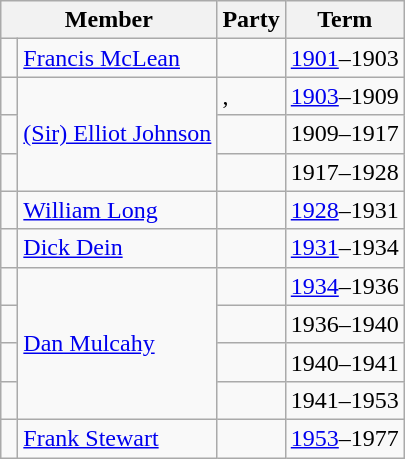<table class="wikitable">
<tr>
<th colspan="2">Member</th>
<th>Party</th>
<th>Term</th>
</tr>
<tr>
<td> </td>
<td><a href='#'>Francis McLean</a></td>
<td></td>
<td><a href='#'>1901</a>–1903</td>
</tr>
<tr>
<td> </td>
<td rowspan="3"><a href='#'>(Sir) Elliot Johnson</a></td>
<td>, </td>
<td><a href='#'>1903</a>–1909</td>
</tr>
<tr>
<td> </td>
<td></td>
<td>1909–1917</td>
</tr>
<tr>
<td> </td>
<td></td>
<td>1917–1928</td>
</tr>
<tr>
<td> </td>
<td><a href='#'>William Long</a></td>
<td></td>
<td><a href='#'>1928</a>–1931</td>
</tr>
<tr>
<td> </td>
<td><a href='#'>Dick Dein</a></td>
<td></td>
<td><a href='#'>1931</a>–1934</td>
</tr>
<tr>
<td> </td>
<td rowspan="4"><a href='#'>Dan Mulcahy</a></td>
<td></td>
<td><a href='#'>1934</a>–1936</td>
</tr>
<tr>
<td> </td>
<td></td>
<td>1936–1940</td>
</tr>
<tr>
<td> </td>
<td></td>
<td>1940–1941</td>
</tr>
<tr>
<td> </td>
<td></td>
<td>1941–1953</td>
</tr>
<tr>
<td> </td>
<td><a href='#'>Frank Stewart</a></td>
<td></td>
<td><a href='#'>1953</a>–1977</td>
</tr>
</table>
